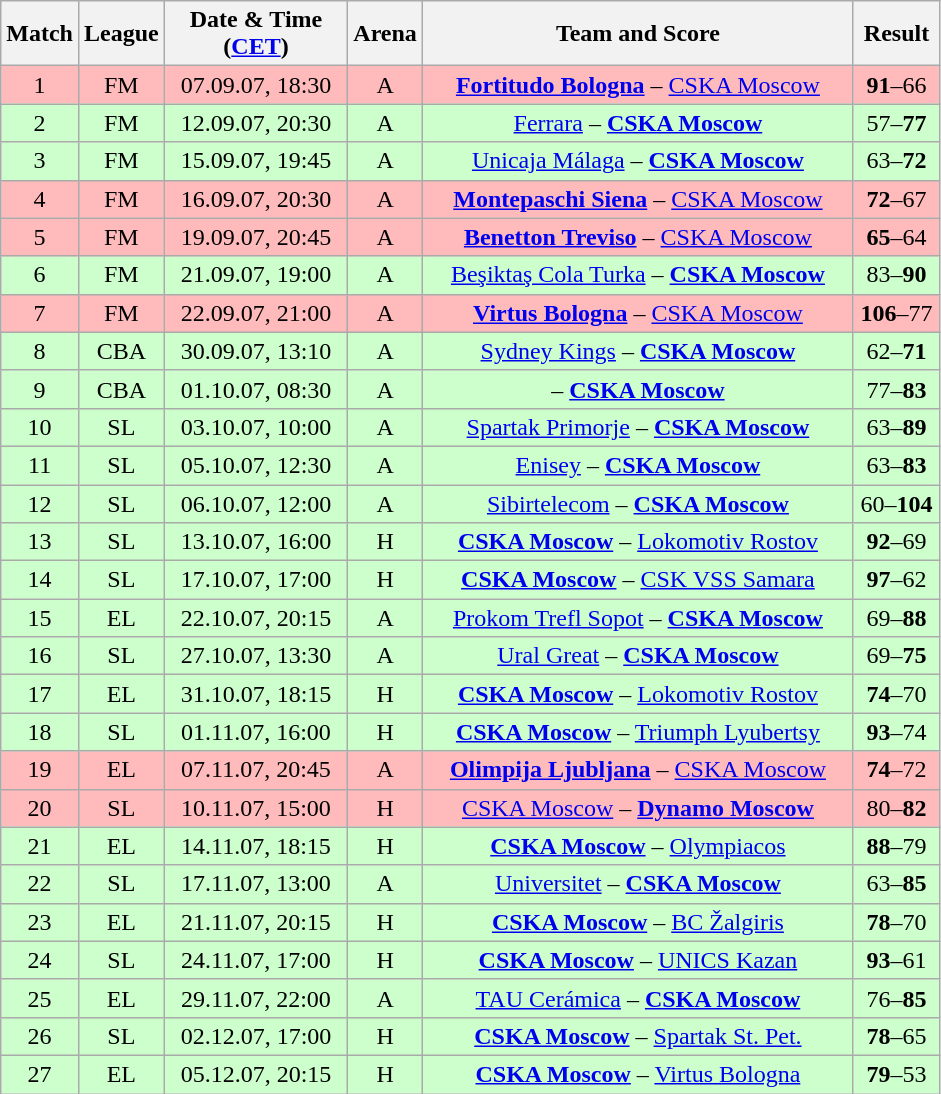<table class="wikitable" style="text-align:center">
<tr>
<th width=15>Match</th>
<th width=12>League</th>
<th width=115>Date & Time (<a href='#'>CET</a>)</th>
<th width=40>Arena</th>
<th width=280>Team and Score</th>
<th width=50>Result</th>
</tr>
<tr align="center" bgcolor="#ffbbbb">
<td>1</td>
<td>FM</td>
<td>07.09.07, 18:30</td>
<td>A</td>
<td> <strong><a href='#'>Fortitudo Bologna</a></strong> –  <a href='#'>CSKA Moscow</a></td>
<td><strong>91</strong>–66</td>
</tr>
<tr align="center" bgcolor="#CCFFCC">
<td>2</td>
<td>FM</td>
<td>12.09.07, 20:30</td>
<td>A</td>
<td> <a href='#'>Ferrara</a> –  <strong><a href='#'>CSKA Moscow</a></strong></td>
<td>57–<strong>77</strong></td>
</tr>
<tr align="center" bgcolor="#CCFFCC">
<td>3</td>
<td>FM</td>
<td>15.09.07, 19:45</td>
<td>A</td>
<td> <a href='#'>Unicaja Málaga</a> –  <strong><a href='#'>CSKA Moscow</a></strong></td>
<td>63–<strong>72</strong></td>
</tr>
<tr align="center" bgcolor="#ffbbbb">
<td>4</td>
<td>FM</td>
<td>16.09.07, 20:30</td>
<td>A</td>
<td> <strong><a href='#'>Montepaschi Siena</a></strong> –  <a href='#'>CSKA Moscow</a></td>
<td><strong>72</strong>–67</td>
</tr>
<tr align="center" bgcolor="#ffbbbb">
<td>5</td>
<td>FM</td>
<td>19.09.07, 20:45</td>
<td>A</td>
<td> <strong><a href='#'>Benetton Treviso</a></strong> –  <a href='#'>CSKA Moscow</a></td>
<td><strong>65</strong>–64</td>
</tr>
<tr align="center" bgcolor="#CCFFCC">
<td>6</td>
<td>FM</td>
<td>21.09.07, 19:00</td>
<td>A</td>
<td> <a href='#'>Beşiktaş Cola Turka</a> – <strong> <a href='#'>CSKA Moscow</a></strong></td>
<td>83–<strong>90</strong></td>
</tr>
<tr align="center" bgcolor="#ffbbbb">
<td>7</td>
<td>FM</td>
<td>22.09.07, 21:00</td>
<td>A</td>
<td> <strong><a href='#'>Virtus Bologna</a></strong> –  <a href='#'>CSKA Moscow</a></td>
<td><strong>106</strong>–77</td>
</tr>
<tr align="center" bgcolor="#CCFFCC">
<td>8</td>
<td>CBA</td>
<td>30.09.07, 13:10</td>
<td>A</td>
<td> <a href='#'>Sydney Kings</a> – <strong> <a href='#'>CSKA Moscow</a></strong></td>
<td>62–<strong>71</strong></td>
</tr>
<tr align="center" bgcolor="#CCFFCC">
<td>9</td>
<td>CBA</td>
<td>01.10.07, 08:30</td>
<td>A</td>
<td> – <strong> <a href='#'>CSKA Moscow</a></strong></td>
<td>77–<strong>83</strong></td>
</tr>
<tr align="center" bgcolor="#CCFFCC">
<td>10</td>
<td>SL</td>
<td>03.10.07, 10:00</td>
<td>A</td>
<td> <a href='#'>Spartak Primorje</a> – <strong> <a href='#'>CSKA Moscow</a></strong></td>
<td>63–<strong>89</strong></td>
</tr>
<tr align="center" bgcolor="#CCFFCC">
<td>11</td>
<td>SL</td>
<td>05.10.07, 12:30</td>
<td>A</td>
<td> <a href='#'>Enisey</a> – <strong> <a href='#'>CSKA Moscow</a></strong></td>
<td>63–<strong>83</strong></td>
</tr>
<tr align="center" bgcolor="#CCFFCC">
<td>12</td>
<td>SL</td>
<td>06.10.07, 12:00</td>
<td>A</td>
<td> <a href='#'>Sibirtelecom</a> – <strong> <a href='#'>CSKA Moscow</a></strong></td>
<td>60–<strong>104</strong></td>
</tr>
<tr align="center" bgcolor="#CCFFCC">
<td>13</td>
<td>SL</td>
<td>13.10.07, 16:00</td>
<td>H</td>
<td><strong> <a href='#'>CSKA Moscow</a></strong> –  <a href='#'>Lokomotiv Rostov</a></td>
<td><strong>92</strong>–69</td>
</tr>
<tr align="center" bgcolor="#CCFFCC">
<td>14</td>
<td>SL</td>
<td>17.10.07, 17:00</td>
<td>H</td>
<td><strong> <a href='#'>CSKA Moscow</a></strong> –  <a href='#'>CSK VSS Samara</a></td>
<td><strong>97</strong>–62</td>
</tr>
<tr align="center" bgcolor="#CCFFCC">
<td>15</td>
<td>EL</td>
<td>22.10.07, 20:15</td>
<td>A</td>
<td> <a href='#'>Prokom Trefl Sopot</a> – <strong> <a href='#'>CSKA Moscow</a></strong></td>
<td>69–<strong>88</strong></td>
</tr>
<tr align="center" bgcolor="#CCFFCC">
<td>16</td>
<td>SL</td>
<td>27.10.07, 13:30</td>
<td>A</td>
<td> <a href='#'>Ural Great</a> – <strong> <a href='#'>CSKA Moscow</a></strong></td>
<td>69–<strong>75</strong></td>
</tr>
<tr align="center" bgcolor="#CCFFCC">
<td>17</td>
<td>EL</td>
<td>31.10.07, 18:15</td>
<td>H</td>
<td><strong> <a href='#'>CSKA Moscow</a></strong> –  <a href='#'>Lokomotiv Rostov</a></td>
<td><strong>74</strong>–70</td>
</tr>
<tr align="center" bgcolor="#CCFFCC">
<td>18</td>
<td>SL</td>
<td>01.11.07, 16:00</td>
<td>H</td>
<td><strong> <a href='#'>CSKA Moscow</a></strong> –  <a href='#'>Triumph Lyubertsy</a></td>
<td><strong>93</strong>–74</td>
</tr>
<tr align="center" bgcolor="#ffbbbb">
<td>19</td>
<td>EL</td>
<td>07.11.07, 20:45</td>
<td>A</td>
<td> <strong><a href='#'>Olimpija Ljubljana</a></strong> –  <a href='#'>CSKA Moscow</a></td>
<td><strong>74</strong>–72</td>
</tr>
<tr align="center" bgcolor="#ffbbbb">
<td>20</td>
<td>SL</td>
<td>10.11.07, 15:00</td>
<td>H</td>
<td> <a href='#'>CSKA Moscow</a> – <strong> <a href='#'>Dynamo Moscow</a></strong></td>
<td>80–<strong>82</strong></td>
</tr>
<tr align="center" bgcolor="#CCFFCC">
<td>21</td>
<td>EL</td>
<td>14.11.07, 18:15</td>
<td>H</td>
<td><strong> <a href='#'>CSKA Moscow</a></strong> –  <a href='#'>Olympiacos</a></td>
<td><strong>88</strong>–79</td>
</tr>
<tr align="center" bgcolor="#CCFFCC">
<td>22</td>
<td>SL</td>
<td>17.11.07, 13:00</td>
<td>A</td>
<td> <a href='#'>Universitet</a> – <strong> <a href='#'>CSKA Moscow</a></strong></td>
<td>63–<strong>85</strong></td>
</tr>
<tr align="center" bgcolor="#CCFFCC">
<td>23</td>
<td>EL</td>
<td>21.11.07, 20:15</td>
<td>H</td>
<td><strong> <a href='#'>CSKA Moscow</a></strong> –  <a href='#'>BC Žalgiris</a></td>
<td><strong>78</strong>–70</td>
</tr>
<tr align="center" bgcolor="#CCFFCC">
<td>24</td>
<td>SL</td>
<td>24.11.07, 17:00</td>
<td>H</td>
<td><strong> <a href='#'>CSKA Moscow</a></strong> –  <a href='#'>UNICS Kazan</a></td>
<td><strong>93</strong>–61</td>
</tr>
<tr align="center" bgcolor="#CCFFCC">
<td>25</td>
<td>EL</td>
<td>29.11.07, 22:00</td>
<td>A</td>
<td> <a href='#'>TAU Cerámica</a> – <strong> <a href='#'>CSKA Moscow</a></strong></td>
<td>76–<strong>85</strong></td>
</tr>
<tr align="center" bgcolor="#CCFFCC">
<td>26</td>
<td>SL</td>
<td>02.12.07, 17:00</td>
<td>H</td>
<td><strong> <a href='#'>CSKA Moscow</a></strong> –  <a href='#'>Spartak St. Pet.</a></td>
<td><strong>78</strong>–65</td>
</tr>
<tr align="center" bgcolor="#CCFFCC">
<td>27</td>
<td>EL</td>
<td>05.12.07, 20:15</td>
<td>H</td>
<td><strong> <a href='#'>CSKA Moscow</a></strong> –  <a href='#'>Virtus Bologna</a></td>
<td><strong>79</strong>–53</td>
</tr>
</table>
